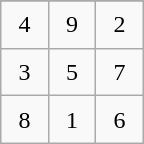<table class="wikitable" style="margin-left:auto;margin-right:auto;text-align:center;width:6em;height:6em;table-layout:fixed;">
<tr>
</tr>
<tr>
<td>4</td>
<td>9</td>
<td>2</td>
</tr>
<tr>
<td>3</td>
<td>5</td>
<td>7</td>
</tr>
<tr>
<td>8</td>
<td>1</td>
<td>6</td>
</tr>
</table>
